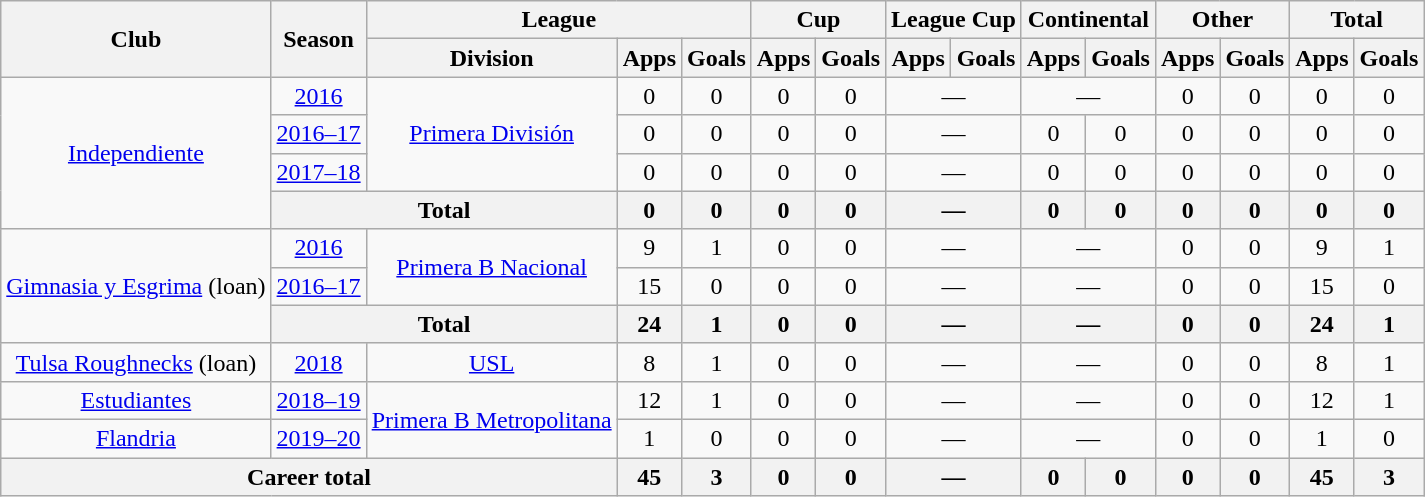<table class="wikitable" style="text-align:center">
<tr>
<th rowspan="2">Club</th>
<th rowspan="2">Season</th>
<th colspan="3">League</th>
<th colspan="2">Cup</th>
<th colspan="2">League Cup</th>
<th colspan="2">Continental</th>
<th colspan="2">Other</th>
<th colspan="2">Total</th>
</tr>
<tr>
<th>Division</th>
<th>Apps</th>
<th>Goals</th>
<th>Apps</th>
<th>Goals</th>
<th>Apps</th>
<th>Goals</th>
<th>Apps</th>
<th>Goals</th>
<th>Apps</th>
<th>Goals</th>
<th>Apps</th>
<th>Goals</th>
</tr>
<tr>
<td rowspan="4"><a href='#'>Independiente</a></td>
<td><a href='#'>2016</a></td>
<td rowspan="3"><a href='#'>Primera División</a></td>
<td>0</td>
<td>0</td>
<td>0</td>
<td>0</td>
<td colspan="2">—</td>
<td colspan="2">—</td>
<td>0</td>
<td>0</td>
<td>0</td>
<td>0</td>
</tr>
<tr>
<td><a href='#'>2016–17</a></td>
<td>0</td>
<td>0</td>
<td>0</td>
<td>0</td>
<td colspan="2">—</td>
<td>0</td>
<td>0</td>
<td>0</td>
<td>0</td>
<td>0</td>
<td>0</td>
</tr>
<tr>
<td><a href='#'>2017–18</a></td>
<td>0</td>
<td>0</td>
<td>0</td>
<td>0</td>
<td colspan="2">—</td>
<td>0</td>
<td>0</td>
<td>0</td>
<td>0</td>
<td>0</td>
<td>0</td>
</tr>
<tr>
<th colspan="2">Total</th>
<th>0</th>
<th>0</th>
<th>0</th>
<th>0</th>
<th colspan="2">—</th>
<th>0</th>
<th>0</th>
<th>0</th>
<th>0</th>
<th>0</th>
<th>0</th>
</tr>
<tr>
<td rowspan="3"><a href='#'>Gimnasia y Esgrima</a> (loan)</td>
<td><a href='#'>2016</a></td>
<td rowspan="2"><a href='#'>Primera B Nacional</a></td>
<td>9</td>
<td>1</td>
<td>0</td>
<td>0</td>
<td colspan="2">—</td>
<td colspan="2">—</td>
<td>0</td>
<td>0</td>
<td>9</td>
<td>1</td>
</tr>
<tr>
<td><a href='#'>2016–17</a></td>
<td>15</td>
<td>0</td>
<td>0</td>
<td>0</td>
<td colspan="2">—</td>
<td colspan="2">—</td>
<td>0</td>
<td>0</td>
<td>15</td>
<td>0</td>
</tr>
<tr>
<th colspan="2">Total</th>
<th>24</th>
<th>1</th>
<th>0</th>
<th>0</th>
<th colspan="2">—</th>
<th colspan="2">—</th>
<th>0</th>
<th>0</th>
<th>24</th>
<th>1</th>
</tr>
<tr>
<td rowspan="1"><a href='#'>Tulsa Roughnecks</a> (loan)</td>
<td><a href='#'>2018</a></td>
<td rowspan="1"><a href='#'>USL</a></td>
<td>8</td>
<td>1</td>
<td>0</td>
<td>0</td>
<td colspan="2">—</td>
<td colspan="2">—</td>
<td>0</td>
<td>0</td>
<td>8</td>
<td>1</td>
</tr>
<tr>
<td rowspan="1"><a href='#'>Estudiantes</a></td>
<td><a href='#'>2018–19</a></td>
<td rowspan="2"><a href='#'>Primera B Metropolitana</a></td>
<td>12</td>
<td>1</td>
<td>0</td>
<td>0</td>
<td colspan="2">—</td>
<td colspan="2">—</td>
<td>0</td>
<td>0</td>
<td>12</td>
<td>1</td>
</tr>
<tr>
<td rowspan="1"><a href='#'>Flandria</a></td>
<td><a href='#'>2019–20</a></td>
<td>1</td>
<td>0</td>
<td>0</td>
<td>0</td>
<td colspan="2">—</td>
<td colspan="2">—</td>
<td>0</td>
<td>0</td>
<td>1</td>
<td>0</td>
</tr>
<tr>
<th colspan="3">Career total</th>
<th>45</th>
<th>3</th>
<th>0</th>
<th>0</th>
<th colspan="2">—</th>
<th>0</th>
<th>0</th>
<th>0</th>
<th>0</th>
<th>45</th>
<th>3</th>
</tr>
</table>
